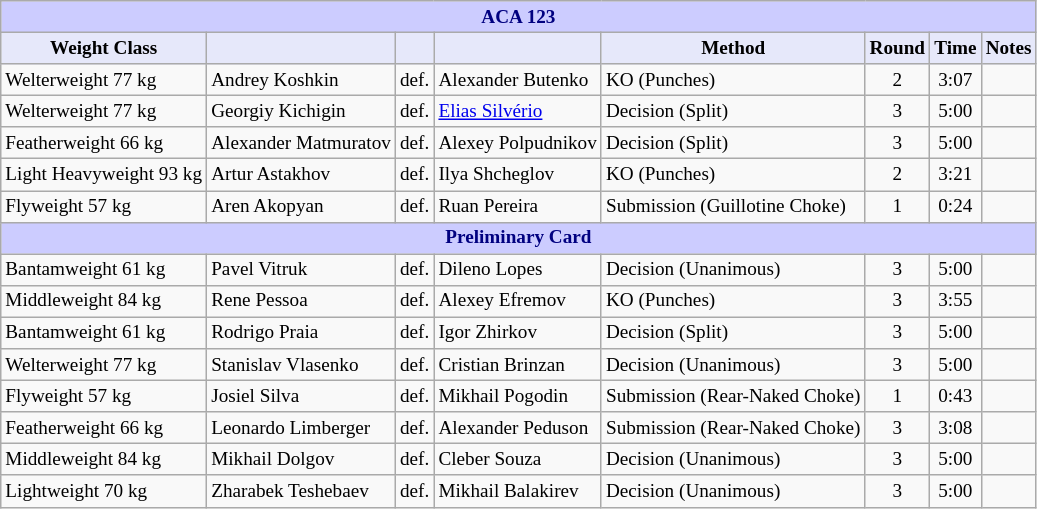<table class="wikitable" style="font-size: 80%;">
<tr>
<th colspan="8" style="background-color: #ccf; color: #000080; text-align: center;"><strong>ACA 123</strong></th>
</tr>
<tr>
<th colspan="1" style="background-color: #E6E8FA; color: #000000; text-align: center;">Weight Class</th>
<th colspan="1" style="background-color: #E6E8FA; color: #000000; text-align: center;"></th>
<th colspan="1" style="background-color: #E6E8FA; color: #000000; text-align: center;"></th>
<th colspan="1" style="background-color: #E6E8FA; color: #000000; text-align: center;"></th>
<th colspan="1" style="background-color: #E6E8FA; color: #000000; text-align: center;">Method</th>
<th colspan="1" style="background-color: #E6E8FA; color: #000000; text-align: center;">Round</th>
<th colspan="1" style="background-color: #E6E8FA; color: #000000; text-align: center;">Time</th>
<th colspan="1" style="background-color: #E6E8FA; color: #000000; text-align: center;">Notes</th>
</tr>
<tr>
<td>Welterweight 77 kg</td>
<td> Andrey Koshkin</td>
<td>def.</td>
<td> Alexander Butenko</td>
<td>KO (Punches)</td>
<td align=center>2</td>
<td align=center>3:07</td>
<td></td>
</tr>
<tr>
<td>Welterweight 77 kg</td>
<td> Georgiy Kichigin</td>
<td>def.</td>
<td> <a href='#'>Elias Silvério</a></td>
<td>Decision (Split)</td>
<td align=center>3</td>
<td align=center>5:00</td>
<td></td>
</tr>
<tr>
<td>Featherweight 66 kg</td>
<td> Alexander Matmuratov</td>
<td>def.</td>
<td> Alexey Polpudnikov</td>
<td>Decision (Split)</td>
<td align=center>3</td>
<td align=center>5:00</td>
<td></td>
</tr>
<tr>
<td>Light Heavyweight 93 kg</td>
<td> Artur Astakhov</td>
<td>def.</td>
<td> Ilya Shcheglov</td>
<td>KO (Punches)</td>
<td align=center>2</td>
<td align=center>3:21</td>
<td></td>
</tr>
<tr>
<td>Flyweight 57 kg</td>
<td> Aren Akopyan</td>
<td>def.</td>
<td> Ruan Pereira</td>
<td>Submission (Guillotine Choke)</td>
<td align=center>1</td>
<td align=center>0:24</td>
<td></td>
</tr>
<tr>
<th colspan="8" style="background-color: #ccf; color: #000080; text-align: center;"><strong>Preliminary Card</strong></th>
</tr>
<tr>
<td>Bantamweight 61 kg</td>
<td> Pavel Vitruk</td>
<td>def.</td>
<td> Dileno Lopes</td>
<td>Decision (Unanimous)</td>
<td align=center>3</td>
<td align=center>5:00</td>
<td></td>
</tr>
<tr>
<td>Middleweight 84 kg</td>
<td> Rene Pessoa</td>
<td>def.</td>
<td> Alexey Efremov</td>
<td>KO (Punches)</td>
<td align=center>3</td>
<td align=center>3:55</td>
<td></td>
</tr>
<tr>
<td>Bantamweight 61 kg</td>
<td> Rodrigo Praia</td>
<td>def.</td>
<td> Igor Zhirkov</td>
<td>Decision (Split)</td>
<td align=center>3</td>
<td align=center>5:00</td>
<td></td>
</tr>
<tr>
<td>Welterweight 77 kg</td>
<td> Stanislav Vlasenko</td>
<td>def.</td>
<td> Cristian Brinzan</td>
<td>Decision (Unanimous)</td>
<td align=center>3</td>
<td align=center>5:00</td>
<td></td>
</tr>
<tr>
<td>Flyweight 57 kg</td>
<td> Josiel Silva</td>
<td>def.</td>
<td> Mikhail Pogodin</td>
<td>Submission (Rear-Naked Choke)</td>
<td align=center>1</td>
<td align=center>0:43</td>
<td></td>
</tr>
<tr>
<td>Featherweight 66 kg</td>
<td> Leonardo Limberger</td>
<td>def.</td>
<td> Alexander Peduson</td>
<td>Submission (Rear-Naked Choke)</td>
<td align=center>3</td>
<td align=center>3:08</td>
<td></td>
</tr>
<tr>
<td>Middleweight 84 kg</td>
<td> Mikhail Dolgov</td>
<td>def.</td>
<td> Cleber Souza</td>
<td>Decision (Unanimous)</td>
<td align=center>3</td>
<td align=center>5:00</td>
<td></td>
</tr>
<tr>
<td>Lightweight 70 kg</td>
<td> Zharabek Teshebaev</td>
<td>def.</td>
<td> Mikhail Balakirev</td>
<td>Decision (Unanimous)</td>
<td align=center>3</td>
<td align=center>5:00</td>
<td></td>
</tr>
</table>
